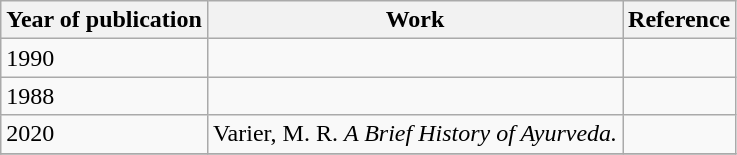<table class="sortable wikitable">
<tr>
<th>Year of publication</th>
<th>Work</th>
<th>Reference</th>
</tr>
<tr>
<td>1990</td>
<td></td>
<td></td>
</tr>
<tr>
<td>1988</td>
<td></td>
<td></td>
</tr>
<tr>
<td>2020</td>
<td>Varier, M. R. <em>A Brief History of Ayurveda.</em></td>
<td></td>
</tr>
<tr>
</tr>
</table>
